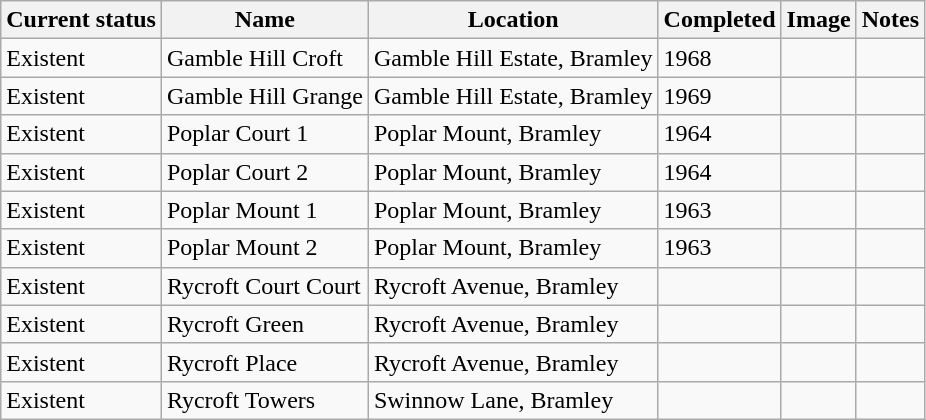<table class="wikitable sortable">
<tr>
<th>Current status</th>
<th>Name</th>
<th>Location</th>
<th>Completed</th>
<th class="unsortable">Image</th>
<th class="unsortable">Notes</th>
</tr>
<tr>
<td>Existent</td>
<td>Gamble Hill Croft</td>
<td>Gamble Hill Estate, Bramley</td>
<td>1968</td>
<td></td>
<td></td>
</tr>
<tr>
<td>Existent</td>
<td>Gamble Hill Grange</td>
<td>Gamble Hill Estate, Bramley</td>
<td>1969</td>
<td></td>
<td></td>
</tr>
<tr>
<td>Existent</td>
<td>Poplar Court 1</td>
<td>Poplar Mount, Bramley</td>
<td>1964</td>
<td></td>
<td></td>
</tr>
<tr>
<td>Existent</td>
<td>Poplar Court 2</td>
<td>Poplar Mount, Bramley</td>
<td>1964</td>
<td></td>
<td></td>
</tr>
<tr>
<td>Existent</td>
<td>Poplar Mount 1</td>
<td>Poplar Mount, Bramley</td>
<td>1963</td>
<td></td>
<td></td>
</tr>
<tr>
<td>Existent</td>
<td>Poplar Mount 2</td>
<td>Poplar Mount, Bramley</td>
<td>1963</td>
<td></td>
<td></td>
</tr>
<tr>
<td>Existent</td>
<td>Rycroft Court Court</td>
<td>Rycroft Avenue, Bramley</td>
<td></td>
<td></td>
<td></td>
</tr>
<tr>
<td>Existent</td>
<td>Rycroft Green</td>
<td>Rycroft Avenue, Bramley</td>
<td></td>
<td></td>
<td></td>
</tr>
<tr>
<td>Existent</td>
<td>Rycroft Place</td>
<td>Rycroft Avenue, Bramley</td>
<td></td>
<td></td>
<td></td>
</tr>
<tr>
<td>Existent</td>
<td>Rycroft Towers</td>
<td>Swinnow Lane, Bramley</td>
<td></td>
<td></td>
<td></td>
</tr>
</table>
